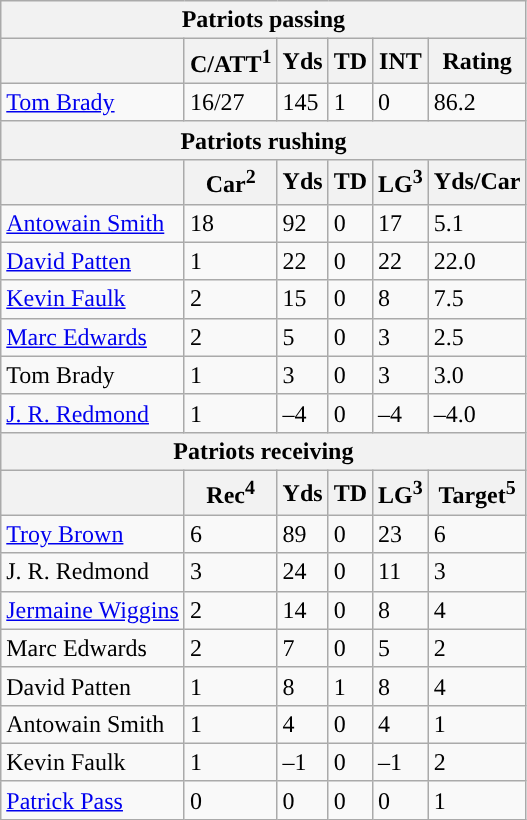<table class="wikitable">
<tr>
<th colspan="6">Patriots passing</th>
</tr>
<tr>
<th></th>
<th>C/ATT<sup>1</sup></th>
<th>Yds</th>
<th>TD</th>
<th>INT</th>
<th>Rating</th>
</tr>
<tr>
<td><a href='#'>Tom Brady</a></td>
<td>16/27</td>
<td>145</td>
<td>1</td>
<td>0</td>
<td>86.2</td>
</tr>
<tr>
<th colspan="6">Patriots rushing</th>
</tr>
<tr>
<th></th>
<th>Car<sup>2</sup></th>
<th>Yds</th>
<th>TD</th>
<th>LG<sup>3</sup></th>
<th>Yds/Car</th>
</tr>
<tr>
<td><a href='#'>Antowain Smith</a></td>
<td>18</td>
<td>92</td>
<td>0</td>
<td>17</td>
<td>5.1</td>
</tr>
<tr>
<td><a href='#'>David Patten</a></td>
<td>1</td>
<td>22</td>
<td>0</td>
<td>22</td>
<td>22.0</td>
</tr>
<tr>
<td><a href='#'>Kevin Faulk</a></td>
<td>2</td>
<td>15</td>
<td>0</td>
<td>8</td>
<td>7.5</td>
</tr>
<tr>
<td><a href='#'>Marc Edwards</a></td>
<td>2</td>
<td>5</td>
<td>0</td>
<td>3</td>
<td>2.5</td>
</tr>
<tr>
<td>Tom Brady</td>
<td>1</td>
<td>3</td>
<td>0</td>
<td>3</td>
<td>3.0</td>
</tr>
<tr>
<td><a href='#'>J. R. Redmond</a></td>
<td>1</td>
<td>–4</td>
<td>0</td>
<td>–4</td>
<td>–4.0</td>
</tr>
<tr>
<th colspan="6">Patriots receiving</th>
</tr>
<tr>
<th></th>
<th>Rec<sup>4</sup></th>
<th>Yds</th>
<th>TD</th>
<th>LG<sup>3</sup></th>
<th>Target<sup>5</sup></th>
</tr>
<tr>
<td><a href='#'>Troy Brown</a></td>
<td>6</td>
<td>89</td>
<td>0</td>
<td>23</td>
<td>6</td>
</tr>
<tr>
<td>J. R. Redmond</td>
<td>3</td>
<td>24</td>
<td>0</td>
<td>11</td>
<td>3</td>
</tr>
<tr>
<td><a href='#'>Jermaine Wiggins</a></td>
<td>2</td>
<td>14</td>
<td>0</td>
<td>8</td>
<td>4</td>
</tr>
<tr>
<td>Marc Edwards</td>
<td>2</td>
<td>7</td>
<td>0</td>
<td>5</td>
<td>2</td>
</tr>
<tr>
<td>David Patten</td>
<td>1</td>
<td>8</td>
<td>1</td>
<td>8</td>
<td>4</td>
</tr>
<tr>
<td>Antowain Smith</td>
<td>1</td>
<td>4</td>
<td>0</td>
<td>4</td>
<td>1</td>
</tr>
<tr>
<td>Kevin Faulk</td>
<td>1</td>
<td>–1</td>
<td>0</td>
<td>–1</td>
<td>2</td>
</tr>
<tr>
<td><a href='#'>Patrick Pass</a></td>
<td>0</td>
<td>0</td>
<td>0</td>
<td>0</td>
<td>1</td>
</tr>
</table>
